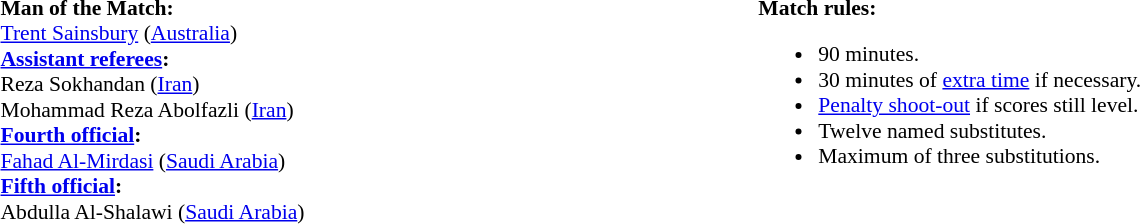<table width=100% style="font-size:90%;">
<tr>
<td><br><strong>Man of the Match:</strong>
<br><a href='#'>Trent Sainsbury</a> (<a href='#'>Australia</a>)<br><strong><a href='#'>Assistant referees</a>:</strong>
<br>Reza Sokhandan (<a href='#'>Iran</a>)
<br>Mohammad Reza Abolfazli (<a href='#'>Iran</a>)
<br><strong><a href='#'>Fourth official</a>:</strong>
<br><a href='#'>Fahad Al-Mirdasi</a> (<a href='#'>Saudi Arabia</a>)
<br><strong><a href='#'>Fifth official</a>:</strong>
<br>Abdulla Al-Shalawi (<a href='#'>Saudi Arabia</a>)</td>
<td style="width:60%; vertical-align:top"><br><strong>Match rules:</strong><ul><li>90 minutes.</li><li>30 minutes of <a href='#'>extra time</a> if necessary.</li><li><a href='#'>Penalty shoot-out</a> if scores still level.</li><li>Twelve named substitutes.</li><li>Maximum of three substitutions.</li></ul></td>
</tr>
</table>
